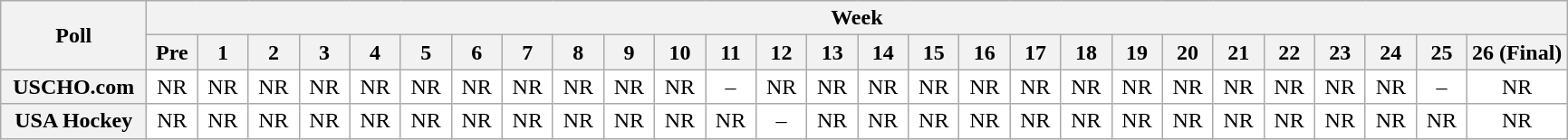<table class="wikitable" style="white-space:nowrap;">
<tr>
<th scope="col" width="100" rowspan="2">Poll</th>
<th colspan="28">Week</th>
</tr>
<tr>
<th scope="col" width="30">Pre</th>
<th scope="col" width="30">1</th>
<th scope="col" width="30">2</th>
<th scope="col" width="30">3</th>
<th scope="col" width="30">4</th>
<th scope="col" width="30">5</th>
<th scope="col" width="30">6</th>
<th scope="col" width="30">7</th>
<th scope="col" width="30">8</th>
<th scope="col" width="30">9</th>
<th scope="col" width="30">10</th>
<th scope="col" width="30">11</th>
<th scope="col" width="30">12</th>
<th scope="col" width="30">13</th>
<th scope="col" width="30">14</th>
<th scope="col" width="30">15</th>
<th scope="col" width="30">16</th>
<th scope="col" width="30">17</th>
<th scope="col" width="30">18</th>
<th scope="col" width="30">19</th>
<th scope="col" width="30">20</th>
<th scope="col" width="30">21</th>
<th scope="col" width="30">22</th>
<th scope="col" width="30">23</th>
<th scope="col" width="30">24</th>
<th scope="col" width="30">25</th>
<th scope="col" width="30">26 (Final)</th>
</tr>
<tr style="text-align:center;">
<th>USCHO.com</th>
<td bgcolor=FFFFFF>NR</td>
<td bgcolor=FFFFFF>NR</td>
<td bgcolor=FFFFFF>NR</td>
<td bgcolor=FFFFFF>NR</td>
<td bgcolor=FFFFFF>NR</td>
<td bgcolor=FFFFFF>NR</td>
<td bgcolor=FFFFFF>NR</td>
<td bgcolor=FFFFFF>NR</td>
<td bgcolor=FFFFFF>NR</td>
<td bgcolor=FFFFFF>NR</td>
<td bgcolor=FFFFFF>NR</td>
<td bgcolor=FFFFFF>–</td>
<td bgcolor=FFFFFF>NR</td>
<td bgcolor=FFFFFF>NR</td>
<td bgcolor=FFFFFF>NR</td>
<td bgcolor=FFFFFF>NR</td>
<td bgcolor=FFFFFF>NR</td>
<td bgcolor=FFFFFF>NR</td>
<td bgcolor=FFFFFF>NR</td>
<td bgcolor=FFFFFF>NR</td>
<td bgcolor=FFFFFF>NR</td>
<td bgcolor=FFFFFF>NR</td>
<td bgcolor=FFFFFF>NR</td>
<td bgcolor=FFFFFF>NR</td>
<td bgcolor=FFFFFF>NR</td>
<td bgcolor=FFFFFF>–</td>
<td bgcolor=FFFFFF>NR</td>
</tr>
<tr style="text-align:center;">
<th>USA Hockey</th>
<td bgcolor=FFFFFF>NR</td>
<td bgcolor=FFFFFF>NR</td>
<td bgcolor=FFFFFF>NR</td>
<td bgcolor=FFFFFF>NR</td>
<td bgcolor=FFFFFF>NR</td>
<td bgcolor=FFFFFF>NR</td>
<td bgcolor=FFFFFF>NR</td>
<td bgcolor=FFFFFF>NR</td>
<td bgcolor=FFFFFF>NR</td>
<td bgcolor=FFFFFF>NR</td>
<td bgcolor=FFFFFF>NR</td>
<td bgcolor=FFFFFF>NR</td>
<td bgcolor=FFFFFF>–</td>
<td bgcolor=FFFFFF>NR</td>
<td bgcolor=FFFFFF>NR</td>
<td bgcolor=FFFFFF>NR</td>
<td bgcolor=FFFFFF>NR</td>
<td bgcolor=FFFFFF>NR</td>
<td bgcolor=FFFFFF>NR</td>
<td bgcolor=FFFFFF>NR</td>
<td bgcolor=FFFFFF>NR</td>
<td bgcolor=FFFFFF>NR</td>
<td bgcolor=FFFFFF>NR</td>
<td bgcolor=FFFFFF>NR</td>
<td bgcolor=FFFFFF>NR</td>
<td bgcolor=FFFFFF>NR</td>
<td bgcolor=FFFFFF>NR</td>
</tr>
</table>
